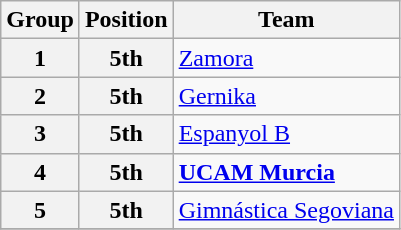<table class="wikitable">
<tr>
<th>Group</th>
<th>Position</th>
<th>Team</th>
</tr>
<tr>
<th>1</th>
<th>5th</th>
<td><a href='#'>Zamora</a></td>
</tr>
<tr>
<th>2</th>
<th>5th</th>
<td><a href='#'>Gernika</a></td>
</tr>
<tr>
<th>3</th>
<th>5th</th>
<td><a href='#'>Espanyol B</a></td>
</tr>
<tr>
<th>4</th>
<th>5th</th>
<td><strong><a href='#'>UCAM Murcia</a></strong></td>
</tr>
<tr>
<th>5</th>
<th>5th</th>
<td><a href='#'>Gimnástica Segoviana</a></td>
</tr>
<tr>
</tr>
</table>
